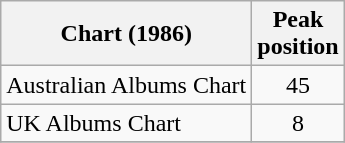<table class="wikitable sortable">
<tr>
<th>Chart (1986)</th>
<th>Peak<br>position</th>
</tr>
<tr>
<td align="left">Australian Albums Chart</td>
<td style="text-align:center;">45</td>
</tr>
<tr>
<td align="left">UK Albums Chart</td>
<td style="text-align:center;">8</td>
</tr>
<tr>
</tr>
</table>
